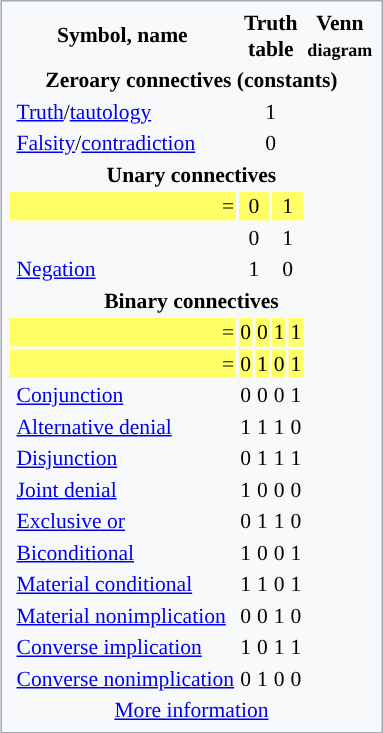<table class="floatright" style="margin-left:2em; margin-bottom:1ex; text-align:center; border: 1px solid #a2a9b1; color: black; padding:0.2em; background-color: #f8f9fa; font-size:90%;">
<tr>
<th colspan=2>Symbol, name</th>
<th colspan=4>Truth<br>table</th>
<th>Venn<br><small>diagram</small></th>
</tr>
<tr>
<th colspan=7>Zeroary connectives (constants)</th>
</tr>
<tr>
<td></td>
<td style="text-align:left;"><a href='#'>Truth</a>/<a href='#'>tautology</a></td>
<td colspan=4>1</td>
<td></td>
</tr>
<tr>
<td></td>
<td style="text-align:left;"><a href='#'>Falsity</a>/<a href='#'>contradiction</a></td>
<td colspan=4>0</td>
<td></td>
</tr>
<tr>
<th colspan=7>Unary connectives</th>
</tr>
<tr style="background-color:#ffff66;">
<td colspan=2 style="text-align:right;"> =</td>
<td colspan=2>0</td>
<td colspan=2>1</td>
</tr>
<tr>
<td></td>
<td style="text-align:left;"></td>
<td colspan=2>0</td>
<td colspan=2>1</td>
<td></td>
</tr>
<tr>
<td></td>
<td style="text-align:left;"><a href='#'>Negation</a></td>
<td colspan=2>1</td>
<td colspan=2>0</td>
<td></td>
</tr>
<tr>
<th colspan=9>Binary connectives</th>
</tr>
<tr style="background-color:#ffff66;">
<td colspan=2 style="text-align:right;"> =</td>
<td>0</td>
<td>0</td>
<td>1</td>
<td>1</td>
</tr>
<tr style="background-color:#ffff66;">
<td colspan=2 style="text-align:right;"> =</td>
<td>0</td>
<td>1</td>
<td>0</td>
<td>1</td>
</tr>
<tr>
<td></td>
<td style="text-align:left;"><a href='#'>Conjunction</a></td>
<td>0</td>
<td>0</td>
<td>0</td>
<td>1</td>
<td></td>
</tr>
<tr>
<td></td>
<td style="text-align:left;"><a href='#'>Alternative denial</a></td>
<td>1</td>
<td>1</td>
<td>1</td>
<td>0</td>
<td></td>
</tr>
<tr>
<td></td>
<td style="text-align:left;"><a href='#'>Disjunction</a></td>
<td>0</td>
<td>1</td>
<td>1</td>
<td>1</td>
<td></td>
</tr>
<tr>
<td></td>
<td style="text-align:left;"><a href='#'>Joint denial</a></td>
<td>1</td>
<td>0</td>
<td>0</td>
<td>0</td>
<td></td>
</tr>
<tr>
<td></td>
<td style="text-align:left;"><a href='#'>Exclusive or</a></td>
<td>0</td>
<td>1</td>
<td>1</td>
<td>0</td>
<td></td>
</tr>
<tr>
<td></td>
<td style="text-align:left;"><a href='#'>Biconditional</a></td>
<td>1</td>
<td>0</td>
<td>0</td>
<td>1</td>
<td></td>
</tr>
<tr>
<td></td>
<td style="text-align:left;"><a href='#'>Material conditional</a></td>
<td>1</td>
<td>1</td>
<td>0</td>
<td>1</td>
<td></td>
</tr>
<tr>
<td></td>
<td style="text-align:left;"><a href='#'>Material nonimplication</a></td>
<td>0</td>
<td>0</td>
<td>1</td>
<td>0</td>
<td></td>
</tr>
<tr>
<td></td>
<td style="text-align:left;"><a href='#'>Converse implication</a></td>
<td>1</td>
<td>0</td>
<td>1</td>
<td>1</td>
<td></td>
</tr>
<tr>
<td></td>
<td style="text-align:left;"><a href='#'>Converse nonimplication</a></td>
<td>0</td>
<td>1</td>
<td>0</td>
<td>0</td>
<td></td>
</tr>
<tr>
<td colspan=7"><a href='#'>More information</a></td>
</tr>
</table>
